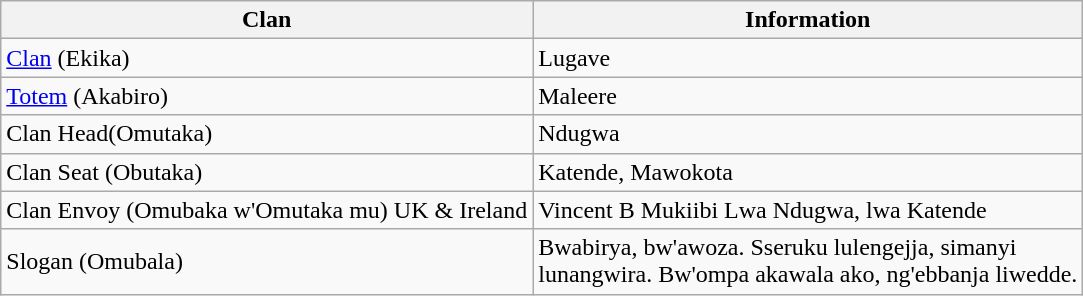<table class="wikitable">
<tr>
<th>Clan</th>
<th>Information</th>
</tr>
<tr>
<td><a href='#'>Clan</a> (Ekika)</td>
<td>Lugave</td>
</tr>
<tr>
<td><a href='#'>Totem</a> (Akabiro)</td>
<td>Maleere</td>
</tr>
<tr>
<td>Clan Head(Omutaka)</td>
<td>Ndugwa</td>
</tr>
<tr>
<td>Clan Seat (Obutaka)</td>
<td>Katende, Mawokota</td>
</tr>
<tr>
<td>Clan Envoy (Omubaka w'Omutaka mu) UK & Ireland</td>
<td>Vincent B Mukiibi Lwa Ndugwa, lwa Katende</td>
</tr>
<tr>
<td>Slogan (Omubala)</td>
<td>Bwabirya, bw'awoza. Sseruku lulengejja, simanyi<br>lunangwira. Bw'ompa akawala ako, ng'ebbanja liwedde.</td>
</tr>
</table>
